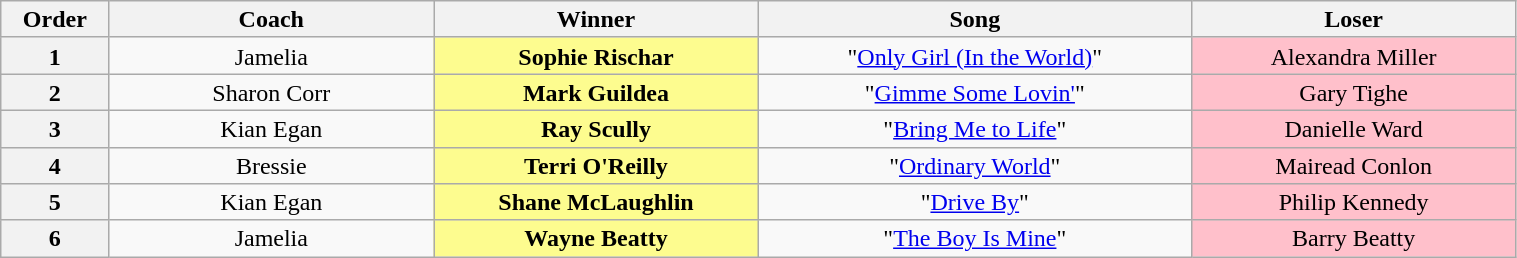<table class="wikitable" style="text-align:center; line-height:17px; width:80%;">
<tr>
<th scope="col" width="05%">Order</th>
<th scope="col" width="15%">Coach</th>
<th width="15%">Winner</th>
<th width="20%">Song</th>
<th width="15%">Loser</th>
</tr>
<tr>
<th scope="col">1</th>
<td>Jamelia</td>
<td width="15%" style="background:#fdfc8f;"><strong>Sophie Rischar</strong></td>
<td>"<a href='#'>Only Girl (In the World)</a>"</td>
<td width="15%" style="background:pink">Alexandra Miller</td>
</tr>
<tr>
<th scope="col">2</th>
<td>Sharon Corr</td>
<td width="15%" style="background:#fdfc8f;"><strong>Mark Guildea</strong></td>
<td>"<a href='#'>Gimme Some Lovin'</a>"</td>
<td width="15%" style="background:pink">Gary Tighe</td>
</tr>
<tr>
<th scope="col">3</th>
<td>Kian Egan</td>
<td width="15%" style="background:#fdfc8f;"><strong>Ray Scully</strong></td>
<td>"<a href='#'>Bring Me to Life</a>"</td>
<td width="15%" style="background:pink">Danielle Ward</td>
</tr>
<tr>
<th scope="col">4</th>
<td>Bressie</td>
<td width="15%" style="background:#fdfc8f;"><strong>Terri O'Reilly</strong></td>
<td>"<a href='#'>Ordinary World</a>"</td>
<td width="15%" style="background:pink">Mairead Conlon</td>
</tr>
<tr>
<th scope="col">5</th>
<td>Kian Egan</td>
<td width="15%" style="background:#fdfc8f;"><strong>Shane McLaughlin</strong></td>
<td>"<a href='#'>Drive By</a>"</td>
<td width="15%" style="background:pink">Philip Kennedy</td>
</tr>
<tr>
<th scope="col">6</th>
<td>Jamelia</td>
<td width="15%" style="background:#fdfc8f;"><strong>Wayne Beatty</strong></td>
<td>"<a href='#'>The Boy Is Mine</a>"</td>
<td width="15%" style="background:pink">Barry Beatty</td>
</tr>
</table>
